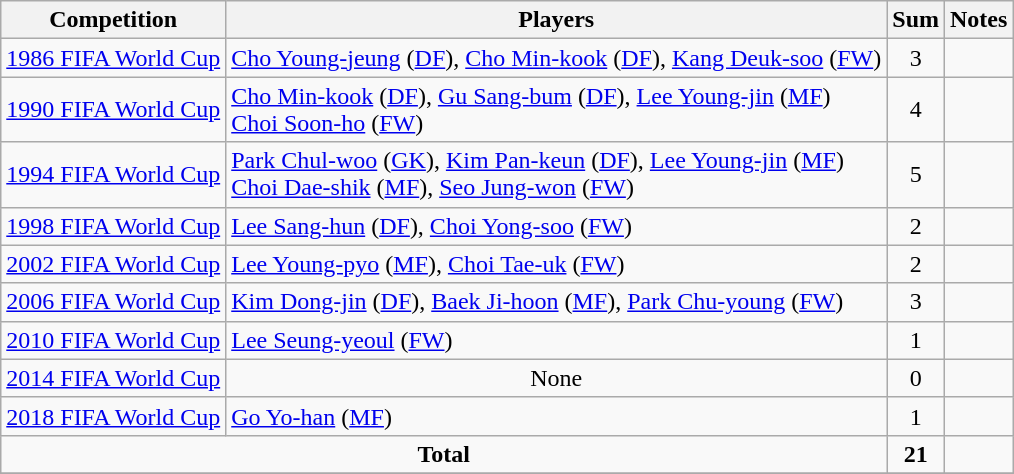<table class="wikitable" style="text-align:left">
<tr>
<th>Competition</th>
<th>Players</th>
<th>Sum</th>
<th>Notes</th>
</tr>
<tr>
<td><a href='#'>1986 FIFA World Cup</a></td>
<td> <a href='#'>Cho Young-jeung</a> (<a href='#'>DF</a>),  <a href='#'>Cho Min-kook</a> (<a href='#'>DF</a>),  <a href='#'>Kang Deuk-soo</a> (<a href='#'>FW</a>)</td>
<td style="text-align: center;">3</td>
<td></td>
</tr>
<tr>
<td><a href='#'>1990 FIFA World Cup</a></td>
<td> <a href='#'>Cho Min-kook</a> (<a href='#'>DF</a>),  <a href='#'>Gu Sang-bum</a> (<a href='#'>DF</a>),  <a href='#'>Lee Young-jin</a> (<a href='#'>MF</a>) <br>  <a href='#'>Choi Soon-ho</a> (<a href='#'>FW</a>)</td>
<td style="text-align: center;">4</td>
<td></td>
</tr>
<tr>
<td><a href='#'>1994 FIFA World Cup</a></td>
<td> <a href='#'>Park Chul-woo</a> (<a href='#'>GK</a>),  <a href='#'>Kim Pan-keun</a> (<a href='#'>DF</a>),  <a href='#'>Lee Young-jin</a> (<a href='#'>MF</a>) <br>  <a href='#'>Choi Dae-shik</a> (<a href='#'>MF</a>),  <a href='#'>Seo Jung-won</a> (<a href='#'>FW</a>)</td>
<td style="text-align: center;">5</td>
<td></td>
</tr>
<tr>
<td><a href='#'>1998 FIFA World Cup</a></td>
<td> <a href='#'>Lee Sang-hun</a> (<a href='#'>DF</a>),  <a href='#'>Choi Yong-soo</a> (<a href='#'>FW</a>)</td>
<td style="text-align: center;">2</td>
<td></td>
</tr>
<tr>
<td><a href='#'>2002 FIFA World Cup</a></td>
<td> <a href='#'>Lee Young-pyo</a> (<a href='#'>MF</a>),  <a href='#'>Choi Tae-uk</a> (<a href='#'>FW</a>)</td>
<td style="text-align: center;">2</td>
<td></td>
</tr>
<tr>
<td><a href='#'>2006 FIFA World Cup</a></td>
<td> <a href='#'>Kim Dong-jin</a> (<a href='#'>DF</a>),  <a href='#'>Baek Ji-hoon</a> (<a href='#'>MF</a>),  <a href='#'>Park Chu-young</a> (<a href='#'>FW</a>)</td>
<td style="text-align: center;">3</td>
<td></td>
</tr>
<tr>
<td><a href='#'>2010 FIFA World Cup</a></td>
<td> <a href='#'>Lee Seung-yeoul</a> (<a href='#'>FW</a>)</td>
<td style="text-align: center;">1</td>
<td></td>
</tr>
<tr>
<td><a href='#'>2014 FIFA World Cup</a></td>
<td style="text-align: center;">None</td>
<td style="text-align: center;">0</td>
<td></td>
</tr>
<tr>
<td><a href='#'>2018 FIFA World Cup</a></td>
<td> <a href='#'>Go Yo-han</a> (<a href='#'>MF</a>)</td>
<td style="text-align: center;">1</td>
<td></td>
</tr>
<tr>
<td colspan="2" style="text-align:center;"><strong>Total</strong></td>
<td style="text-align: center;"><strong>21</strong></td>
<td></td>
</tr>
<tr>
</tr>
</table>
